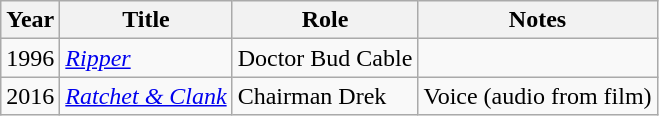<table class="wikitable sortable unsortable">
<tr>
<th>Year</th>
<th>Title</th>
<th>Role</th>
<th class="unsortable">Notes</th>
</tr>
<tr>
<td>1996</td>
<td><em><a href='#'>Ripper</a></em></td>
<td>Doctor Bud Cable</td>
<td></td>
</tr>
<tr>
<td>2016</td>
<td><em><a href='#'>Ratchet & Clank</a></em></td>
<td>Chairman Drek</td>
<td>Voice (audio from film)</td>
</tr>
</table>
